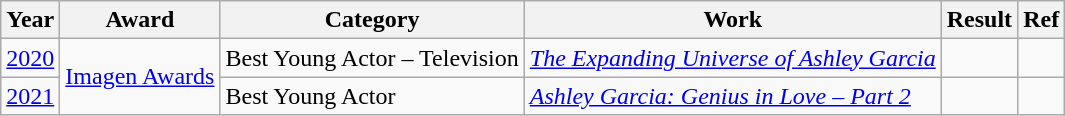<table class="wikitable">
<tr>
<th>Year</th>
<th>Award</th>
<th>Category</th>
<th>Work</th>
<th>Result</th>
<th>Ref</th>
</tr>
<tr>
<td><a href='#'>2020</a></td>
<td rowspan="2" style="text-align:center;"><a href='#'>Imagen Awards</a></td>
<td>Best Young Actor – Television</td>
<td><em><a href='#'>The Expanding Universe of Ashley Garcia</a></em></td>
<td></td>
<td style="text-align:center;"></td>
</tr>
<tr>
<td><a href='#'>2021</a></td>
<td>Best Young Actor</td>
<td><em><a href='#'>Ashley Garcia: Genius in Love – Part 2</a></em></td>
<td></td>
<td style="text-align:center;"></td>
</tr>
</table>
